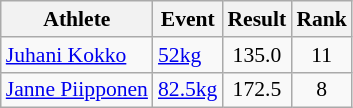<table class=wikitable style="font-size:90%">
<tr>
<th>Athlete</th>
<th>Event</th>
<th>Result</th>
<th>Rank</th>
</tr>
<tr>
<td><a href='#'>Juhani Kokko</a></td>
<td><a href='#'>52kg</a></td>
<td style="text-align:center;">135.0</td>
<td style="text-align:center;">11</td>
</tr>
<tr>
<td><a href='#'>Janne Piipponen</a></td>
<td><a href='#'>82.5kg</a></td>
<td style="text-align:center;">172.5</td>
<td style="text-align:center;">8</td>
</tr>
</table>
